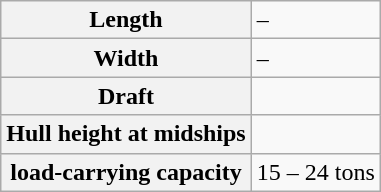<table class="wikitable" align="left">
<tr>
<th>Length</th>
<td> – </td>
</tr>
<tr>
<th>Width</th>
<td> – </td>
</tr>
<tr>
<th>Draft</th>
<td></td>
</tr>
<tr>
<th>Hull height at midships</th>
<td></td>
</tr>
<tr>
<th>load-carrying capacity</th>
<td>15 – 24 tons</td>
</tr>
</table>
